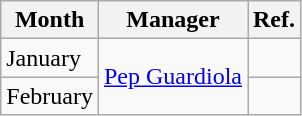<table class="wikitable">
<tr>
<th>Month</th>
<th>Manager</th>
<th>Ref.</th>
</tr>
<tr>
<td>January</td>
<td rowspan="2"> <a href='#'>Pep Guardiola</a></td>
<td></td>
</tr>
<tr>
<td>February</td>
<td></td>
</tr>
</table>
